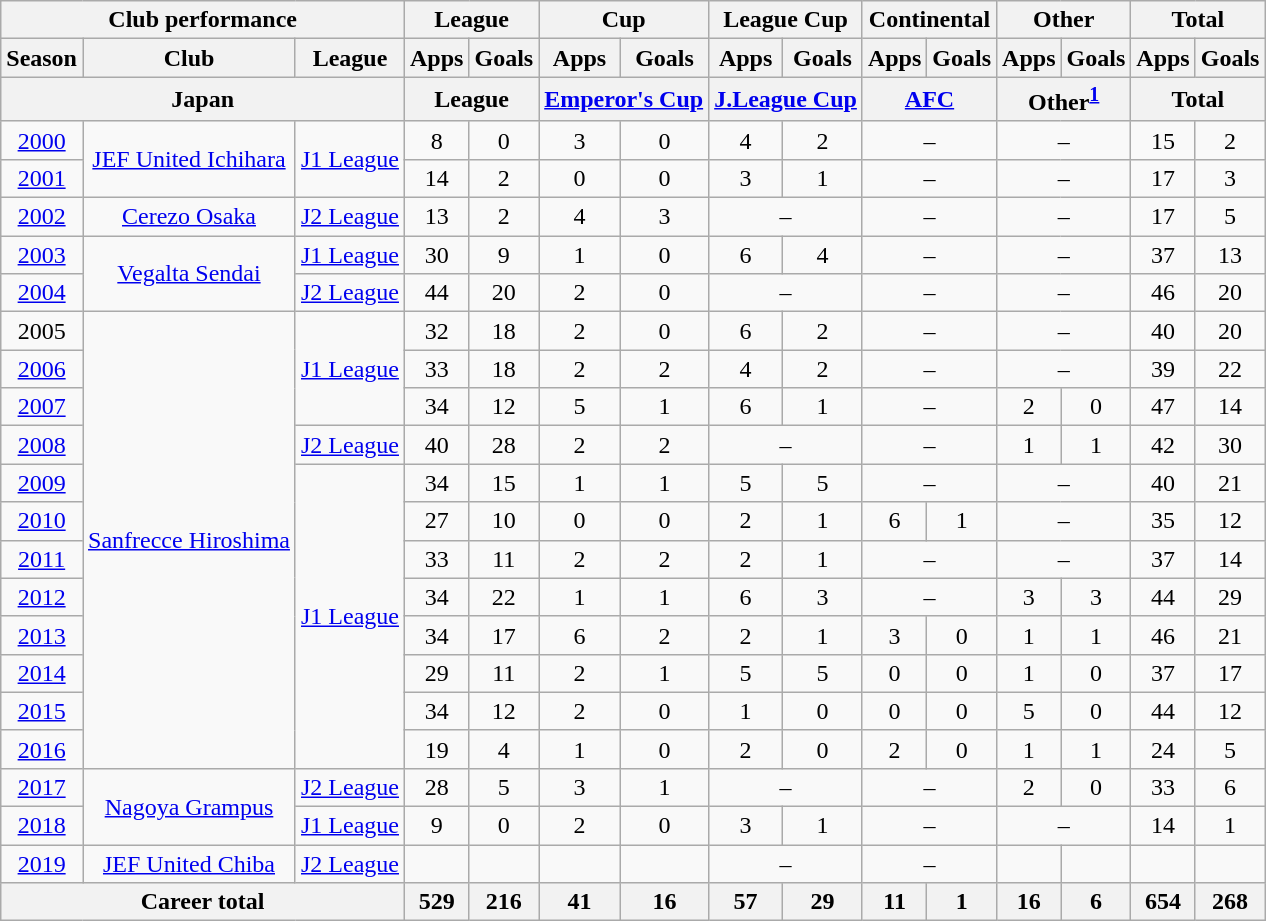<table class="wikitable" style="text-align:center">
<tr>
<th colspan=3>Club performance</th>
<th colspan=2>League</th>
<th colspan=2>Cup</th>
<th colspan=2>League Cup</th>
<th colspan=2>Continental</th>
<th colspan=2>Other</th>
<th colspan=2>Total</th>
</tr>
<tr>
<th>Season</th>
<th>Club</th>
<th>League</th>
<th>Apps</th>
<th>Goals</th>
<th>Apps</th>
<th>Goals</th>
<th>Apps</th>
<th>Goals</th>
<th>Apps</th>
<th>Goals</th>
<th>Apps</th>
<th>Goals</th>
<th>Apps</th>
<th>Goals</th>
</tr>
<tr>
<th colspan=3>Japan</th>
<th colspan=2>League</th>
<th colspan=2><a href='#'>Emperor's Cup</a></th>
<th colspan=2><a href='#'>J.League Cup</a></th>
<th colspan=2><a href='#'>AFC</a></th>
<th colspan="2">Other<sup><a href='#'>1</a></sup></th>
<th colspan=2>Total</th>
</tr>
<tr>
<td><a href='#'>2000</a></td>
<td rowspan="2"><a href='#'>JEF United Ichihara</a></td>
<td rowspan="2"><a href='#'>J1 League</a></td>
<td>8</td>
<td>0</td>
<td>3</td>
<td>0</td>
<td>4</td>
<td>2</td>
<td colspan="2">–</td>
<td colspan="2">–</td>
<td>15</td>
<td>2</td>
</tr>
<tr>
<td><a href='#'>2001</a></td>
<td>14</td>
<td>2</td>
<td>0</td>
<td>0</td>
<td>3</td>
<td>1</td>
<td colspan="2">–</td>
<td colspan="2">–</td>
<td>17</td>
<td>3</td>
</tr>
<tr>
<td><a href='#'>2002</a></td>
<td><a href='#'>Cerezo Osaka</a></td>
<td><a href='#'>J2 League</a></td>
<td>13</td>
<td>2</td>
<td>4</td>
<td>3</td>
<td colspan="2">–</td>
<td colspan="2">–</td>
<td colspan="2">–</td>
<td>17</td>
<td>5</td>
</tr>
<tr>
<td><a href='#'>2003</a></td>
<td rowspan="2"><a href='#'>Vegalta Sendai</a></td>
<td><a href='#'>J1 League</a></td>
<td>30</td>
<td>9</td>
<td>1</td>
<td>0</td>
<td>6</td>
<td>4</td>
<td colspan="2">–</td>
<td colspan="2">–</td>
<td>37</td>
<td>13</td>
</tr>
<tr>
<td><a href='#'>2004</a></td>
<td><a href='#'>J2 League</a></td>
<td>44</td>
<td>20</td>
<td>2</td>
<td>0</td>
<td colspan="2">–</td>
<td colspan="2">–</td>
<td colspan="2">–</td>
<td>46</td>
<td>20</td>
</tr>
<tr>
<td>2005</td>
<td rowspan="12"><a href='#'>Sanfrecce Hiroshima</a></td>
<td rowspan="3"><a href='#'>J1 League</a></td>
<td>32</td>
<td>18</td>
<td>2</td>
<td>0</td>
<td>6</td>
<td>2</td>
<td colspan="2">–</td>
<td colspan="2">–</td>
<td>40</td>
<td>20</td>
</tr>
<tr>
<td><a href='#'>2006</a></td>
<td>33</td>
<td>18</td>
<td>2</td>
<td>2</td>
<td>4</td>
<td>2</td>
<td colspan="2">–</td>
<td colspan="2">–</td>
<td>39</td>
<td>22</td>
</tr>
<tr>
<td><a href='#'>2007</a></td>
<td>34</td>
<td>12</td>
<td>5</td>
<td>1</td>
<td>6</td>
<td>1</td>
<td colspan="2">–</td>
<td>2</td>
<td>0</td>
<td>47</td>
<td>14</td>
</tr>
<tr>
<td><a href='#'>2008</a></td>
<td><a href='#'>J2 League</a></td>
<td>40</td>
<td>28</td>
<td>2</td>
<td>2</td>
<td colspan="2">–</td>
<td colspan="2">–</td>
<td>1</td>
<td>1</td>
<td>42</td>
<td>30</td>
</tr>
<tr>
<td><a href='#'>2009</a></td>
<td rowspan="8"><a href='#'>J1 League</a></td>
<td>34</td>
<td>15</td>
<td>1</td>
<td>1</td>
<td>5</td>
<td>5</td>
<td colspan="2">–</td>
<td colspan="2">–</td>
<td>40</td>
<td>21</td>
</tr>
<tr>
<td><a href='#'>2010</a></td>
<td>27</td>
<td>10</td>
<td>0</td>
<td>0</td>
<td>2</td>
<td>1</td>
<td>6</td>
<td>1</td>
<td colspan="2">–</td>
<td>35</td>
<td>12</td>
</tr>
<tr>
<td><a href='#'>2011</a></td>
<td>33</td>
<td>11</td>
<td>2</td>
<td>2</td>
<td>2</td>
<td>1</td>
<td colspan="2">–</td>
<td colspan="2">–</td>
<td>37</td>
<td>14</td>
</tr>
<tr>
<td><a href='#'>2012</a></td>
<td>34</td>
<td>22</td>
<td>1</td>
<td>1</td>
<td>6</td>
<td>3</td>
<td colspan="2">–</td>
<td>3</td>
<td>3</td>
<td>44</td>
<td>29</td>
</tr>
<tr>
<td><a href='#'>2013</a></td>
<td>34</td>
<td>17</td>
<td>6</td>
<td>2</td>
<td>2</td>
<td>1</td>
<td>3</td>
<td>0</td>
<td>1</td>
<td>1</td>
<td>46</td>
<td>21</td>
</tr>
<tr>
<td><a href='#'>2014</a></td>
<td>29</td>
<td>11</td>
<td>2</td>
<td>1</td>
<td>5</td>
<td>5</td>
<td>0</td>
<td>0</td>
<td>1</td>
<td>0</td>
<td>37</td>
<td>17</td>
</tr>
<tr>
<td><a href='#'>2015</a></td>
<td>34</td>
<td>12</td>
<td>2</td>
<td>0</td>
<td>1</td>
<td>0</td>
<td>0</td>
<td>0</td>
<td>5</td>
<td>0</td>
<td>44</td>
<td>12</td>
</tr>
<tr>
<td><a href='#'>2016</a></td>
<td>19</td>
<td>4</td>
<td>1</td>
<td>0</td>
<td>2</td>
<td>0</td>
<td>2</td>
<td>0</td>
<td>1</td>
<td>1</td>
<td>24</td>
<td>5</td>
</tr>
<tr>
<td><a href='#'>2017</a></td>
<td rowspan=2><a href='#'>Nagoya Grampus</a></td>
<td><a href='#'>J2 League</a></td>
<td>28</td>
<td>5</td>
<td>3</td>
<td>1</td>
<td colspan="2">–</td>
<td colspan="2">–</td>
<td>2</td>
<td>0</td>
<td>33</td>
<td>6</td>
</tr>
<tr>
<td><a href='#'>2018</a></td>
<td><a href='#'>J1 League</a></td>
<td>9</td>
<td>0</td>
<td>2</td>
<td>0</td>
<td>3</td>
<td>1</td>
<td colspan="2">–</td>
<td colspan="2">–</td>
<td>14</td>
<td>1</td>
</tr>
<tr>
<td><a href='#'>2019</a></td>
<td><a href='#'>JEF United Chiba</a></td>
<td><a href='#'>J2 League</a></td>
<td></td>
<td></td>
<td></td>
<td></td>
<td colspan="2">–</td>
<td colspan="2">–</td>
<td></td>
<td></td>
<td></td>
<td></td>
</tr>
<tr>
<th colspan=3>Career total</th>
<th>529</th>
<th>216</th>
<th>41</th>
<th>16</th>
<th>57</th>
<th>29</th>
<th>11</th>
<th>1</th>
<th>16</th>
<th>6</th>
<th>654</th>
<th>268</th>
</tr>
</table>
